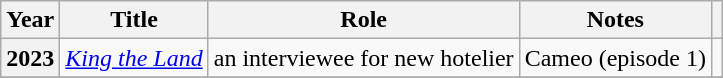<table class="wikitable sortable plainrowheaders">
<tr>
<th scope="col">Year</th>
<th scope="col">Title</th>
<th scope="col">Role</th>
<th scope="col" class="unsortable">Notes</th>
<th scope="col" class="unsortable"></th>
</tr>
<tr>
<th scope="row">2023</th>
<td><em><a href='#'>King the Land</a></em></td>
<td>an interviewee for new hotelier</td>
<td>Cameo (episode 1)</td>
<td></td>
</tr>
<tr>
</tr>
</table>
